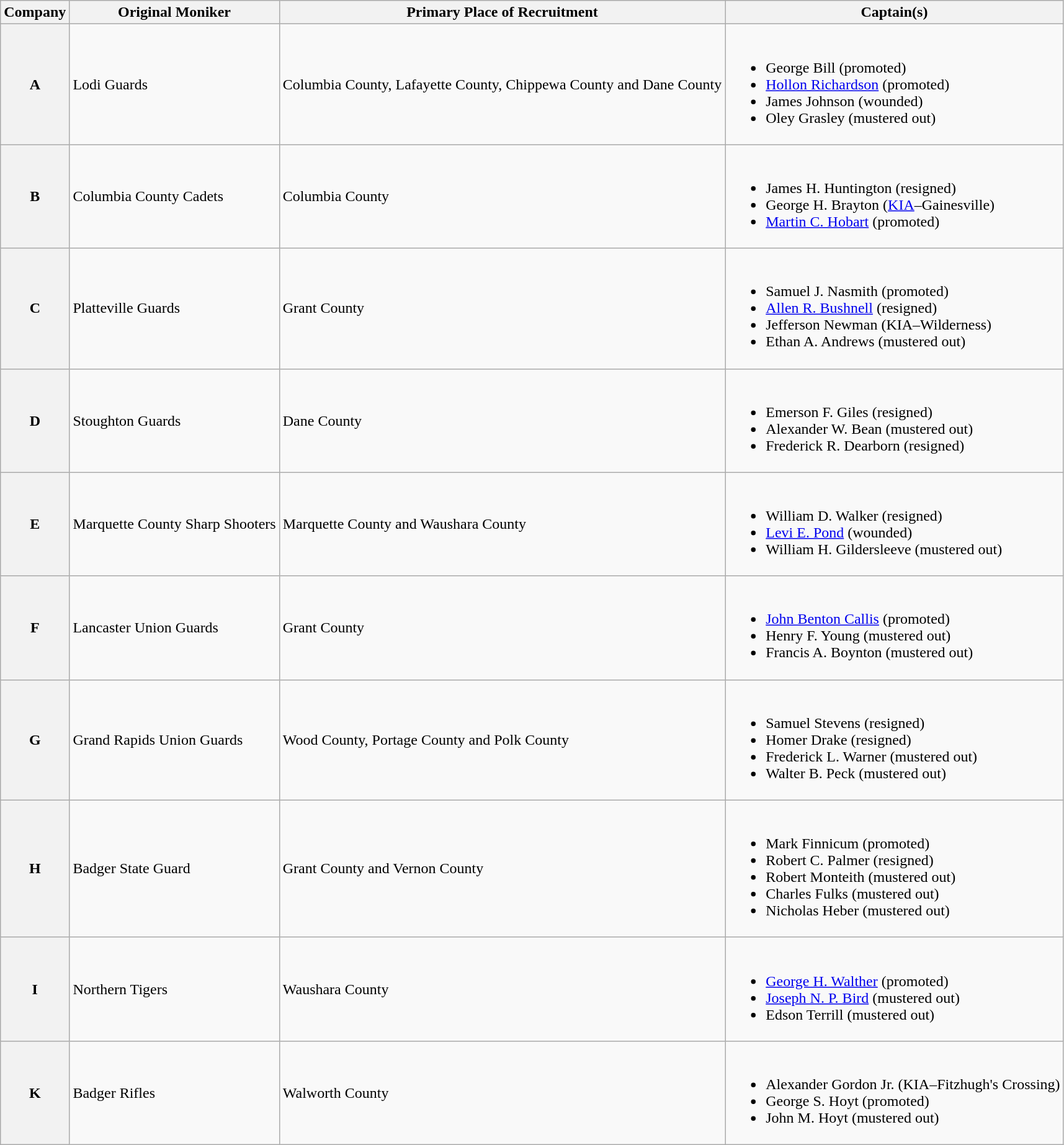<table class="wikitable">
<tr>
<th>Company</th>
<th>Original Moniker</th>
<th>Primary Place of Recruitment</th>
<th>Captain(s)</th>
</tr>
<tr>
<th>A</th>
<td>Lodi Guards</td>
<td>Columbia County, Lafayette County, Chippewa County and Dane County</td>
<td nowrap=""><br><ul><li>George Bill (promoted)</li><li><a href='#'>Hollon Richardson</a> (promoted)</li><li>James Johnson (wounded)</li><li>Oley Grasley (mustered out)</li></ul></td>
</tr>
<tr>
<th>B</th>
<td>Columbia County Cadets</td>
<td>Columbia County</td>
<td nowrap=""><br><ul><li>James H. Huntington (resigned)</li><li>George H. Brayton (<a href='#'>KIA</a>–Gainesville)</li><li><a href='#'>Martin C. Hobart</a> (promoted)</li></ul></td>
</tr>
<tr>
<th>C</th>
<td>Platteville Guards</td>
<td>Grant County</td>
<td nowrap=""><br><ul><li>Samuel J. Nasmith (promoted)</li><li><a href='#'>Allen R. Bushnell</a> (resigned)</li><li>Jefferson Newman (KIA–Wilderness)</li><li>Ethan A. Andrews (mustered out)</li></ul></td>
</tr>
<tr>
<th>D</th>
<td>Stoughton Guards</td>
<td>Dane County</td>
<td nowrap=""><br><ul><li>Emerson F. Giles (resigned)</li><li>Alexander W. Bean (mustered out)</li><li>Frederick R. Dearborn (resigned)</li></ul></td>
</tr>
<tr>
<th>E</th>
<td>Marquette County Sharp Shooters</td>
<td>Marquette County and Waushara County</td>
<td nowrap=""><br><ul><li>William D. Walker (resigned)</li><li><a href='#'>Levi E. Pond</a> (wounded)</li><li>William H. Gildersleeve (mustered out)</li></ul></td>
</tr>
<tr>
<th>F</th>
<td>Lancaster Union Guards</td>
<td>Grant County</td>
<td nowrap=""><br><ul><li><a href='#'>John Benton Callis</a> (promoted)</li><li>Henry F. Young (mustered out)</li><li>Francis A. Boynton (mustered out)</li></ul></td>
</tr>
<tr>
<th>G</th>
<td>Grand Rapids Union Guards</td>
<td>Wood County, Portage County and Polk County</td>
<td nowrap=""><br><ul><li>Samuel Stevens (resigned)</li><li>Homer Drake (resigned)</li><li>Frederick L. Warner (mustered out)</li><li>Walter B. Peck (mustered out)</li></ul></td>
</tr>
<tr>
<th>H</th>
<td>Badger State Guard</td>
<td>Grant County and Vernon County</td>
<td nowrap=""><br><ul><li>Mark Finnicum (promoted)</li><li>Robert C. Palmer (resigned)</li><li>Robert Monteith (mustered out)</li><li>Charles Fulks (mustered out)</li><li>Nicholas Heber (mustered out)</li></ul></td>
</tr>
<tr>
<th>I</th>
<td>Northern Tigers</td>
<td>Waushara County</td>
<td nowrap=""><br><ul><li><a href='#'>George H. Walther</a> (promoted)</li><li><a href='#'>Joseph N. P. Bird</a> (mustered out)</li><li>Edson Terrill (mustered out)</li></ul></td>
</tr>
<tr>
<th>K</th>
<td>Badger Rifles</td>
<td>Walworth County</td>
<td nowrap=""><br><ul><li>Alexander Gordon Jr. (KIA–Fitzhugh's Crossing)</li><li>George S. Hoyt (promoted)</li><li>John M. Hoyt (mustered out)</li></ul></td>
</tr>
</table>
